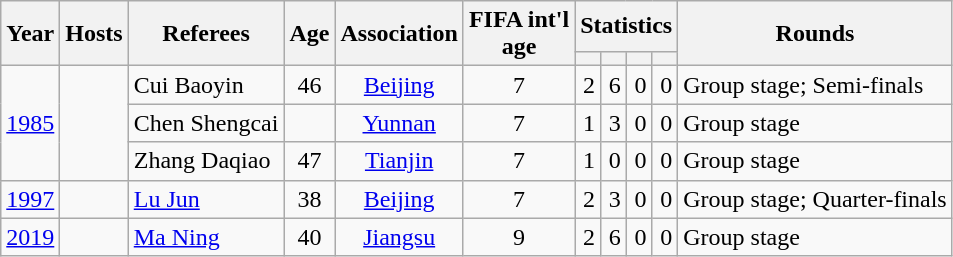<table class="wikitable">
<tr>
<th rowspan=2>Year</th>
<th rowspan=2>Hosts</th>
<th rowspan=2>Referees</th>
<th rowspan=2>Age</th>
<th rowspan=2>Association</th>
<th rowspan=2>FIFA int'l<br>age</th>
<th colspan=4>Statistics</th>
<th rowspan=2>Rounds</th>
</tr>
<tr>
<th></th>
<th></th>
<th></th>
<th></th>
</tr>
<tr>
<td align="center"; rowspan="3"><a href='#'>1985</a></td>
<td rowspan="3"></td>
<td>Cui Baoyin</td>
<td align=center>46</td>
<td align=center><a href='#'>Beijing</a></td>
<td align=center>7</td>
<td align=right>2</td>
<td align=right>6</td>
<td align=right>0</td>
<td align=right>0</td>
<td>Group stage; Semi-finals</td>
</tr>
<tr>
<td>Chen Shengcai</td>
<td align=center></td>
<td align=center><a href='#'>Yunnan</a></td>
<td align=center>7</td>
<td align=right>1</td>
<td align=right>3</td>
<td align=right>0</td>
<td align=right>0</td>
<td>Group stage</td>
</tr>
<tr>
<td>Zhang Daqiao</td>
<td align=center>47</td>
<td align=center><a href='#'>Tianjin</a></td>
<td align=center>7</td>
<td align=right>1</td>
<td align=right>0</td>
<td align=right>0</td>
<td align=right>0</td>
<td>Group stage</td>
</tr>
<tr>
<td align="center"><a href='#'>1997</a></td>
<td></td>
<td><a href='#'>Lu Jun</a></td>
<td align=center>38</td>
<td align=center><a href='#'>Beijing</a></td>
<td align=center>7</td>
<td align=right>2</td>
<td align=right>3</td>
<td align=right>0</td>
<td align=right>0</td>
<td>Group stage; Quarter-finals</td>
</tr>
<tr>
<td align="center"><a href='#'>2019</a></td>
<td></td>
<td><a href='#'>Ma Ning</a></td>
<td align=center>40</td>
<td align=center><a href='#'>Jiangsu</a></td>
<td align=center>9</td>
<td align=right>2</td>
<td align=right>6</td>
<td align=right>0</td>
<td align=right>0</td>
<td>Group stage</td>
</tr>
</table>
